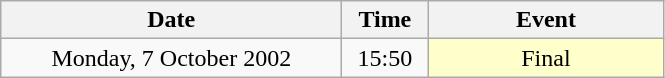<table class = "wikitable" style="text-align:center;">
<tr>
<th width=220>Date</th>
<th width=50>Time</th>
<th width=150>Event</th>
</tr>
<tr>
<td>Monday, 7 October 2002</td>
<td>15:50</td>
<td bgcolor=ffffcc>Final</td>
</tr>
</table>
